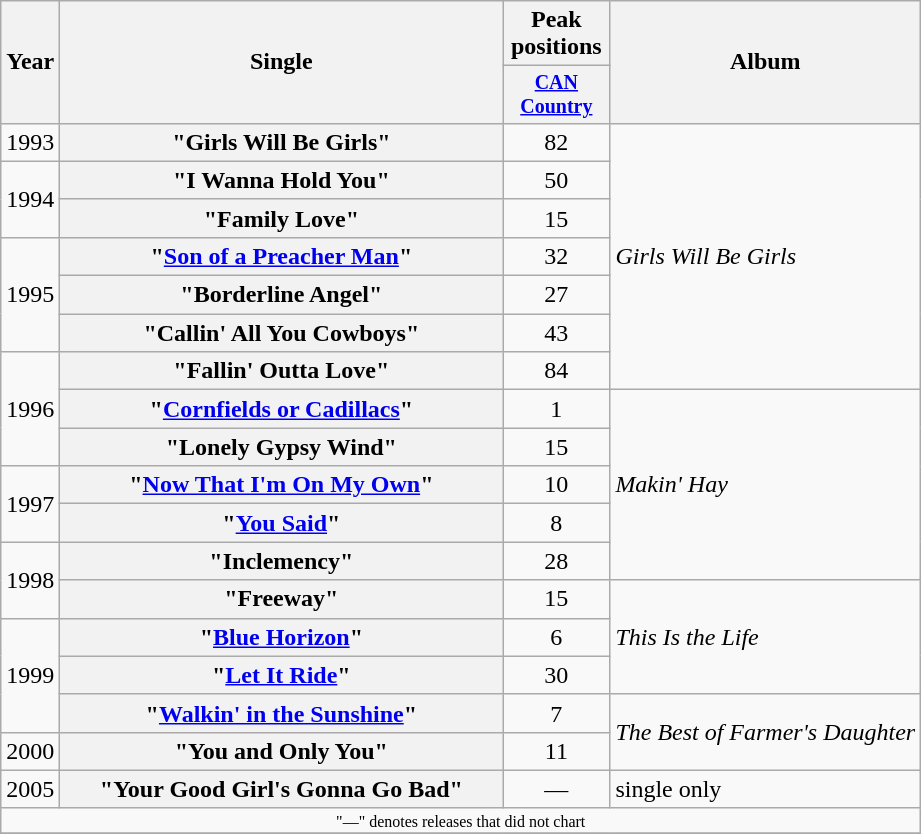<table class="wikitable plainrowheaders" style="text-align:center;">
<tr>
<th rowspan="2">Year</th>
<th rowspan="2" style="width:18em;">Single</th>
<th colspan="1">Peak positions</th>
<th rowspan="2">Album</th>
</tr>
<tr style="font-size:smaller;">
<th width="65"><a href='#'>CAN Country</a></th>
</tr>
<tr>
<td>1993</td>
<th scope="row">"Girls Will Be Girls"</th>
<td>82</td>
<td align="left" rowspan="7"><em>Girls Will Be Girls</em></td>
</tr>
<tr>
<td rowspan="2">1994</td>
<th scope="row">"I Wanna Hold You"</th>
<td>50</td>
</tr>
<tr>
<th scope="row">"Family Love"</th>
<td>15</td>
</tr>
<tr>
<td rowspan="3">1995</td>
<th scope="row">"<a href='#'>Son of a Preacher Man</a>"</th>
<td>32</td>
</tr>
<tr>
<th scope="row">"Borderline Angel"</th>
<td>27</td>
</tr>
<tr>
<th scope="row">"Callin' All You Cowboys"</th>
<td>43</td>
</tr>
<tr>
<td rowspan="3">1996</td>
<th scope="row">"Fallin' Outta Love"</th>
<td>84</td>
</tr>
<tr>
<th scope="row">"<a href='#'>Cornfields or Cadillacs</a>"</th>
<td>1</td>
<td align="left" rowspan="5"><em>Makin' Hay</em></td>
</tr>
<tr>
<th scope="row">"Lonely Gypsy Wind"</th>
<td>15</td>
</tr>
<tr>
<td rowspan="2">1997</td>
<th scope="row">"<a href='#'>Now That I'm On My Own</a>"</th>
<td>10</td>
</tr>
<tr>
<th scope="row">"<a href='#'>You Said</a>"</th>
<td>8</td>
</tr>
<tr>
<td rowspan="2">1998</td>
<th scope="row">"Inclemency"</th>
<td>28</td>
</tr>
<tr>
<th scope="row">"Freeway"</th>
<td>15</td>
<td align="left" rowspan="3"><em>This Is the Life</em></td>
</tr>
<tr>
<td rowspan="3">1999</td>
<th scope="row">"<a href='#'>Blue Horizon</a>"</th>
<td>6</td>
</tr>
<tr>
<th scope="row">"<a href='#'>Let It Ride</a>"</th>
<td>30</td>
</tr>
<tr>
<th scope="row">"<a href='#'>Walkin' in the Sunshine</a>"</th>
<td>7</td>
<td align="left" rowspan="2"><em>The Best of Farmer's Daughter</em></td>
</tr>
<tr>
<td>2000</td>
<th scope="row">"You and Only You"</th>
<td>11</td>
</tr>
<tr>
<td>2005</td>
<th scope="row">"Your Good Girl's Gonna Go Bad"</th>
<td>—</td>
<td align="left">single only</td>
</tr>
<tr>
<td colspan="4" style="font-size:8pt">"—" denotes releases that did not chart</td>
</tr>
<tr>
</tr>
</table>
